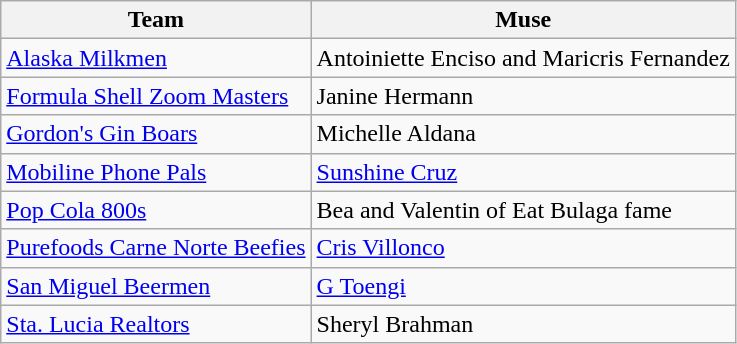<table class="wikitable sortable sortable">
<tr>
<th style= width="45%">Team</th>
<th style= width="55%">Muse</th>
</tr>
<tr>
<td><a href='#'>Alaska Milkmen</a></td>
<td>Antoiniette Enciso and Maricris Fernandez</td>
</tr>
<tr>
<td><a href='#'>Formula Shell Zoom Masters</a></td>
<td>Janine Hermann</td>
</tr>
<tr>
<td><a href='#'>Gordon's Gin Boars</a></td>
<td>Michelle Aldana</td>
</tr>
<tr>
<td><a href='#'>Mobiline Phone Pals</a></td>
<td><a href='#'>Sunshine Cruz</a></td>
</tr>
<tr>
<td><a href='#'>Pop Cola 800s</a></td>
<td>Bea and Valentin of Eat Bulaga fame</td>
</tr>
<tr>
<td><a href='#'>Purefoods Carne Norte Beefies</a></td>
<td><a href='#'>Cris Villonco</a></td>
</tr>
<tr>
<td><a href='#'>San Miguel Beermen</a></td>
<td><a href='#'>G Toengi</a></td>
</tr>
<tr>
<td><a href='#'>Sta. Lucia Realtors</a></td>
<td>Sheryl Brahman</td>
</tr>
</table>
